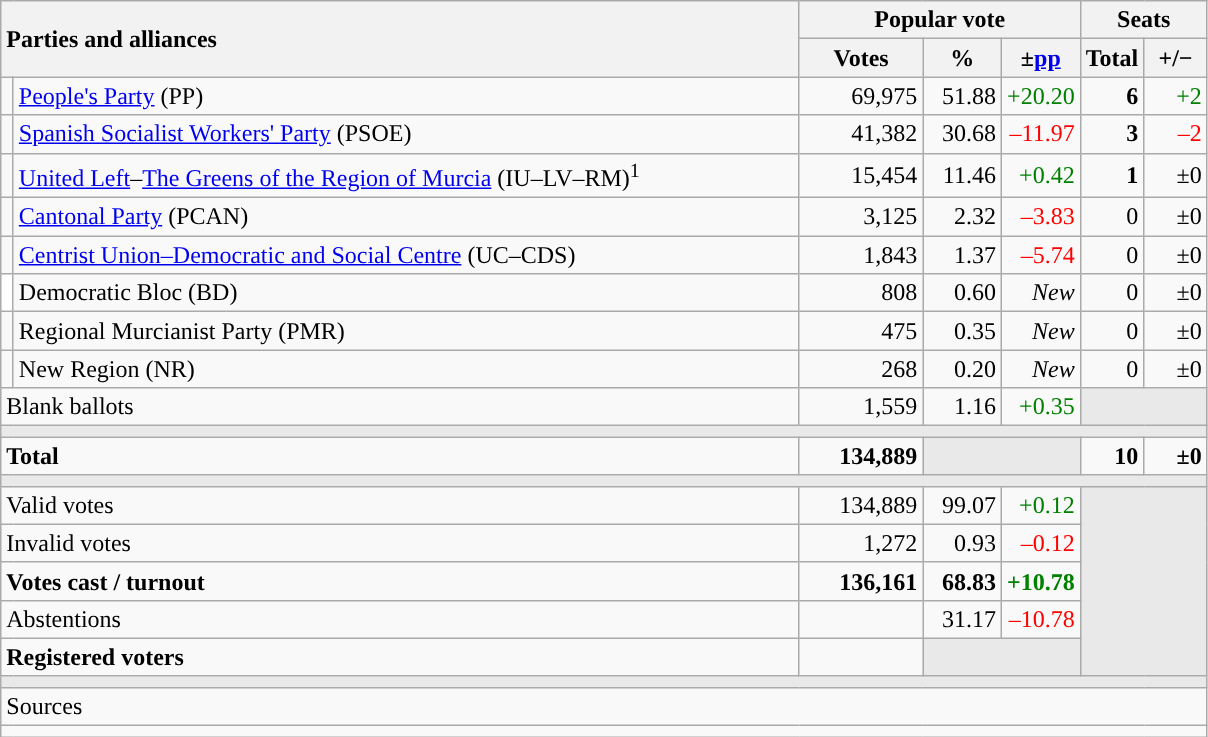<table class="wikitable" style="text-align:right;">
<tr>
<th style="text-align:left;" rowspan="2" colspan="2" width="525">Parties and alliances</th>
<th colspan="3">Popular vote</th>
<th colspan="2">Seats</th>
</tr>
<tr>
<th width="75">Votes</th>
<th width="45">%</th>
<th width="45">±<a href='#'>pp</a></th>
<th width="35">Total</th>
<th width="35">+/−</th>
</tr>
<tr>
<td width="1" style="color:inherit;background:"></td>
<td align="left"><a href='#'>People's Party</a> (PP)</td>
<td>69,975</td>
<td>51.88</td>
<td style="color:green;">+20.20</td>
<td><strong>6</strong></td>
<td style="color:green;">+2</td>
</tr>
<tr>
<td style="color:inherit;background:"></td>
<td align="left"><a href='#'>Spanish Socialist Workers' Party</a> (PSOE)</td>
<td>41,382</td>
<td>30.68</td>
<td style="color:red;">–11.97</td>
<td><strong>3</strong></td>
<td style="color:red;">–2</td>
</tr>
<tr>
<td style="color:inherit;background:"></td>
<td align="left"><a href='#'>United Left</a>–<a href='#'>The Greens of the Region of Murcia</a> (IU–LV–RM)<sup>1</sup></td>
<td>15,454</td>
<td>11.46</td>
<td style="color:green;">+0.42</td>
<td><strong>1</strong></td>
<td>±0</td>
</tr>
<tr>
<td style="color:inherit;background:"></td>
<td align="left"><a href='#'>Cantonal Party</a> (PCAN)</td>
<td>3,125</td>
<td>2.32</td>
<td style="color:red;">–3.83</td>
<td>0</td>
<td>±0</td>
</tr>
<tr>
<td style="color:inherit;background:"></td>
<td align="left"><a href='#'>Centrist Union–Democratic and Social Centre</a> (UC–CDS)</td>
<td>1,843</td>
<td>1.37</td>
<td style="color:red;">–5.74</td>
<td>0</td>
<td>±0</td>
</tr>
<tr>
<td bgcolor="white"></td>
<td align="left">Democratic Bloc (BD)</td>
<td>808</td>
<td>0.60</td>
<td><em>New</em></td>
<td>0</td>
<td>±0</td>
</tr>
<tr>
<td style="color:inherit;background:"></td>
<td align="left">Regional Murcianist Party (PMR)</td>
<td>475</td>
<td>0.35</td>
<td><em>New</em></td>
<td>0</td>
<td>±0</td>
</tr>
<tr>
<td style="color:inherit;background:"></td>
<td align="left">New Region (NR)</td>
<td>268</td>
<td>0.20</td>
<td><em>New</em></td>
<td>0</td>
<td>±0</td>
</tr>
<tr>
<td align="left" colspan="2">Blank ballots</td>
<td>1,559</td>
<td>1.16</td>
<td style="color:green;">+0.35</td>
<td bgcolor="#E9E9E9" colspan="2"></td>
</tr>
<tr>
<td colspan="7" bgcolor="#E9E9E9"></td>
</tr>
<tr style="font-weight:bold;">
<td align="left" colspan="2">Total</td>
<td>134,889</td>
<td bgcolor="#E9E9E9" colspan="2"></td>
<td>10</td>
<td>±0</td>
</tr>
<tr>
<td colspan="7" bgcolor="#E9E9E9"></td>
</tr>
<tr>
<td align="left" colspan="2">Valid votes</td>
<td>134,889</td>
<td>99.07</td>
<td style="color:green;">+0.12</td>
<td bgcolor="#E9E9E9" colspan="2" rowspan="5"></td>
</tr>
<tr>
<td align="left" colspan="2">Invalid votes</td>
<td>1,272</td>
<td>0.93</td>
<td style="color:red;">–0.12</td>
</tr>
<tr style="font-weight:bold;">
<td align="left" colspan="2">Votes cast / turnout</td>
<td>136,161</td>
<td>68.83</td>
<td style="color:green;">+10.78</td>
</tr>
<tr>
<td align="left" colspan="2">Abstentions</td>
<td></td>
<td>31.17</td>
<td style="color:red;">–10.78</td>
</tr>
<tr style="font-weight:bold;">
<td align="left" colspan="2">Registered voters</td>
<td></td>
<td bgcolor="#E9E9E9" colspan="2"></td>
</tr>
<tr>
<td colspan="7" bgcolor="#E9E9E9"></td>
</tr>
<tr>
<td align="left" colspan="7">Sources</td>
</tr>
<tr>
<td colspan="7" style="text-align:left; max-width:790px;"></td>
</tr>
</table>
